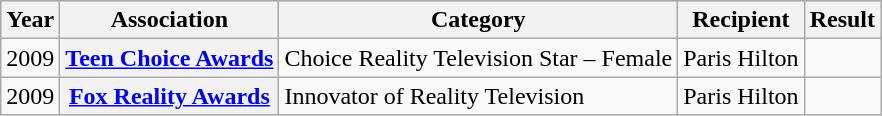<table class="wikitable plainrowheaders sortable">
<tr style="background:#ccc; text-align:center;">
<th scope="col">Year</th>
<th scope="col">Association</th>
<th scope="col">Category</th>
<th scope="col">Recipient</th>
<th scope="col">Result</th>
</tr>
<tr>
<td style="text-align:center;">2009</td>
<th scope="row"><a href='#'>Teen Choice Awards</a></th>
<td>Choice Reality Television Star – Female</td>
<td>Paris Hilton</td>
<td></td>
</tr>
<tr>
<td style="text-align:center;">2009</td>
<th scope="row"><a href='#'>Fox Reality Awards</a></th>
<td>Innovator of Reality Television</td>
<td>Paris Hilton</td>
<td></td>
</tr>
</table>
